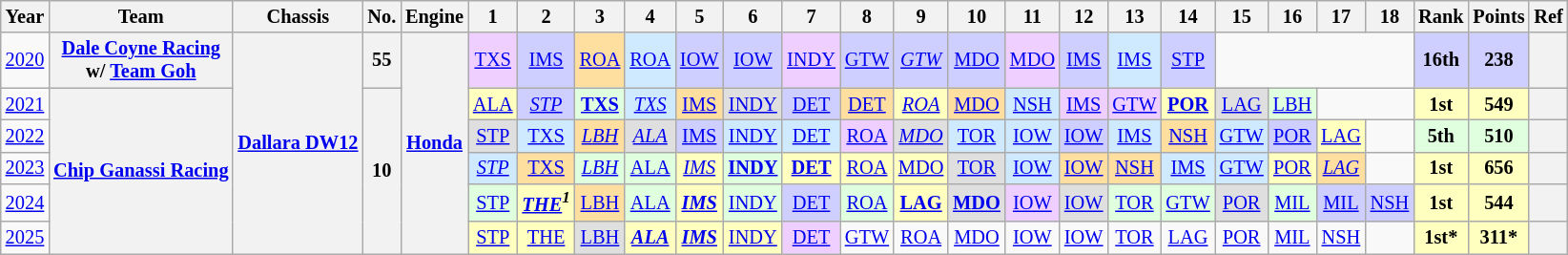<table class="wikitable" style="text-align:center; font-size:85%">
<tr>
<th>Year</th>
<th>Team</th>
<th>Chassis</th>
<th>No.</th>
<th>Engine</th>
<th>1</th>
<th>2</th>
<th>3</th>
<th>4</th>
<th>5</th>
<th>6</th>
<th>7</th>
<th>8</th>
<th>9</th>
<th>10</th>
<th>11</th>
<th>12</th>
<th>13</th>
<th>14</th>
<th>15</th>
<th>16</th>
<th>17</th>
<th>18</th>
<th>Rank</th>
<th>Points</th>
<th>Ref</th>
</tr>
<tr>
<td><a href='#'>2020</a></td>
<th nowrap><a href='#'>Dale Coyne Racing</a><br>w/ <a href='#'>Team Goh</a></th>
<th rowspan=6 nowrap><a href='#'>Dallara DW12</a></th>
<th>55</th>
<th rowspan=6><a href='#'>Honda</a></th>
<td style="background:#EFCFFF;"><a href='#'>TXS</a><br></td>
<td style="background:#CFCFFF;"><a href='#'>IMS</a><br></td>
<td style="background:#FFDF9F;"><a href='#'>ROA</a><br></td>
<td style="background:#CFEAFF;"><a href='#'>ROA</a><br></td>
<td style="background:#CFCFFF;"><a href='#'>IOW</a><br></td>
<td style="background:#CFCFFF;"><a href='#'>IOW</a><br></td>
<td style="background:#EFCFFF;"><a href='#'>INDY</a><br></td>
<td style="background:#CFCFFF;"><a href='#'>GTW</a><br></td>
<td style="background:#CFCFFF;"><em><a href='#'>GTW</a></em><br></td>
<td style="background:#CFCFFF;"><a href='#'>MDO</a><br></td>
<td style="background:#EFCFFF;"><a href='#'>MDO</a><br></td>
<td style="background:#CFCFFF;"><a href='#'>IMS</a><br></td>
<td style="background:#CFEAFF;"><a href='#'>IMS</a><br></td>
<td style="background:#CFCFFF;"><a href='#'>STP</a><br></td>
<td colspan=4></td>
<th style="background:#CFCFFF;">16th</th>
<th style="background:#CFCFFF;">238</th>
<th></th>
</tr>
<tr>
<td><a href='#'>2021</a></td>
<th rowspan=5 nowrap><a href='#'>Chip Ganassi Racing</a></th>
<th rowspan=5>10</th>
<td style="background:#FFFFBF;"><a href='#'>ALA</a><br></td>
<td style="background:#CFCFFF;"><em><a href='#'>STP</a></em><br></td>
<td style="background:#DFFFDF;"><strong><a href='#'>TXS</a></strong><br></td>
<td style="background:#CFEAFF;"><em><a href='#'>TXS</a></em><br></td>
<td style="background:#FFDF9F;"><a href='#'>IMS</a><br></td>
<td style="background:#DFDFDF;"><a href='#'>INDY</a><br></td>
<td style="background:#CFCFFF;"><a href='#'>DET</a><br></td>
<td style="background:#FFDF9F;"><a href='#'>DET</a><br></td>
<td style="background:#FFFFBF;"><em><a href='#'>ROA</a></em><br></td>
<td style="background:#FFDF9F;"><a href='#'>MDO</a><br></td>
<td style="background:#CFEAFF;"><a href='#'>NSH</a><br></td>
<td style="background:#EFCFFF;"><a href='#'>IMS</a><br></td>
<td style="background:#EFCFFF;"><a href='#'>GTW</a><br></td>
<td style="background:#FFFFBF;"><strong><a href='#'>POR</a></strong><br></td>
<td style="background:#DFDFDF;"><a href='#'>LAG</a><br></td>
<td style="background:#DFFFDF;"><a href='#'>LBH</a><br></td>
<td colspan=2></td>
<th style="background:#FFFFBF;">1st</th>
<th style="background:#FFFFBF;">549</th>
<th></th>
</tr>
<tr>
<td><a href='#'>2022</a></td>
<td style="background:#DFDFDF;"><a href='#'>STP</a><br></td>
<td style="background:#CFEAFF;"><a href='#'>TXS</a><br></td>
<td style="background:#FFDF9F;"><em><a href='#'>LBH</a></em><br></td>
<td style="background:#DFDFDF;"><em><a href='#'>ALA</a></em><br></td>
<td style="background:#CFCFFF;"><a href='#'>IMS</a><br></td>
<td style="background:#CFEAFF;"><a href='#'>INDY</a><br></td>
<td style="background:#CFEAFF;"><a href='#'>DET</a><br></td>
<td style="background:#EFCFFF;"><a href='#'>ROA</a><br></td>
<td style="background:#DFDFDF;"><em><a href='#'>MDO</a></em><br></td>
<td style="background:#CFEAFF;"><a href='#'>TOR</a><br></td>
<td style="background:#CFEAFF;"><a href='#'>IOW</a><br></td>
<td style="background:#CFCFFF;"><a href='#'>IOW</a><br></td>
<td style="background:#CFEAFF;"><a href='#'>IMS</a><br></td>
<td style="background:#FFDF9F;"><a href='#'>NSH</a><br></td>
<td style="background:#CFEAFF;"><a href='#'>GTW</a><br></td>
<td style="background:#CFCFFF;"><a href='#'>POR</a><br></td>
<td style="background:#FFFFBF;"><a href='#'>LAG</a><br></td>
<td></td>
<th style="background:#DFFFDF;">5th</th>
<th style="background:#DFFFDF;">510</th>
<th></th>
</tr>
<tr>
<td><a href='#'>2023</a></td>
<td style="background:#CFEAFF;"><em><a href='#'>STP</a></em><br></td>
<td style="background:#FFDF9F;"><a href='#'>TXS</a><br></td>
<td style="background:#DFFFDF;"><em><a href='#'>LBH</a></em><br></td>
<td style="background:#DFFFDF;"><a href='#'>ALA</a><br></td>
<td style="background:#FFFFBF;"><em><a href='#'>IMS</a></em><br></td>
<td style="background:#dfffdf;"><strong><a href='#'>INDY</a></strong><br></td>
<td style="background:#FFFFBF;"><strong><a href='#'>DET</a></strong><br></td>
<td style="background:#FFFFBF;"><a href='#'>ROA</a><br></td>
<td style="background:#FFFFBF;"><a href='#'>MDO</a><br></td>
<td style="background:#DFDFDF;"><a href='#'>TOR</a><br></td>
<td style="background:#CFEAFF;"><a href='#'>IOW</a><br></td>
<td style="background:#FFDF9F;"><a href='#'>IOW</a><br></td>
<td style="background:#FFDF9F;"><a href='#'>NSH</a><br></td>
<td style="background:#CFEAFF;"><a href='#'>IMS</a><br></td>
<td style="background:#CFEAFF;"><a href='#'>GTW</a><br></td>
<td style="background:#FFFFBF;"><a href='#'>POR</a><br></td>
<td style="background:#FFDF9F;"><em><a href='#'>LAG</a></em><br></td>
<td></td>
<th style="background:#FFFFBF;">1st</th>
<th style="background:#FFFFBF;">656</th>
<th></th>
</tr>
<tr>
<td><a href='#'>2024</a></td>
<td style="background:#DFFFDF;"><a href='#'>STP</a><br></td>
<td style="background:#FFFFBF;"><strong><em><a href='#'>THE</a><sup>1</sup></em></strong><br></td>
<td style="background:#FFDF9F;"><a href='#'>LBH</a><br></td>
<td style="background:#DFFFDF;"><a href='#'>ALA</a><br></td>
<td style="background:#FFFFBF;"><strong><em><a href='#'>IMS</a></em></strong><br></td>
<td style="background:#DFFFDF;"><a href='#'>INDY</a><br></td>
<td style="background:#CFCFFF;"><a href='#'>DET</a><br></td>
<td style="background:#DFFFDF;"><a href='#'>ROA</a><br></td>
<td style="background:#FFFFBF;"><strong><a href='#'>LAG</a></strong><br></td>
<td style="background:#DFDFDF;"><strong><a href='#'>MDO</a></strong><br></td>
<td style="background:#EFCFFF;"><a href='#'>IOW</a><br></td>
<td style="background:#DFDFDF;"><a href='#'>IOW</a><br></td>
<td style="background:#DFFFDF;"><a href='#'>TOR</a><br></td>
<td style="background:#DFFFDF;"><a href='#'>GTW</a><br></td>
<td style="background:#DFDFDF;"><a href='#'>POR</a><br></td>
<td style="background:#DFFFDF;"><a href='#'>MIL</a><br></td>
<td style="background:#CFCFFF;"><a href='#'>MIL</a><br></td>
<td style="background:#CFCFFF;"><a href='#'>NSH</a><br></td>
<th style="background:#FFFFBF;">1st</th>
<th style="background:#FFFFBF;">544</th>
<th></th>
</tr>
<tr>
<td><a href='#'>2025</a></td>
<td style="background:#FFFFBF;"><a href='#'>STP</a><br></td>
<td style="background:#FFFFBF;"><a href='#'>THE</a><br></td>
<td style="background:#DFDFDF;"><a href='#'>LBH</a><br></td>
<td style="background:#FFFFBF;"><strong><em><a href='#'>ALA</a></em></strong><br></td>
<td style="background:#FFFFBF;"><strong><em><a href='#'>IMS</a></em></strong><br></td>
<td style="background:#FFFFBF;"><a href='#'>INDY</a><br></td>
<td style="background:#EFCFFF;"><a href='#'>DET</a><br></td>
<td style="background:#;"><a href='#'>GTW</a><br></td>
<td style="background:#;"><a href='#'>ROA</a><br></td>
<td style="background:#;"><a href='#'>MDO</a><br></td>
<td style="background:#;"><a href='#'>IOW</a><br></td>
<td style="background:#;"><a href='#'>IOW</a><br></td>
<td style="background:#;"><a href='#'>TOR</a><br></td>
<td style="background:#;"><a href='#'>LAG</a><br></td>
<td style="background:#;"><a href='#'>POR</a><br></td>
<td style="background:#;"><a href='#'>MIL</a><br></td>
<td style="background:#;"><a href='#'>NSH</a><br></td>
<td></td>
<th style="background:#FFFFBF;">1st*</th>
<th style="background:#FFFFBF;">311*</th>
<th></th>
</tr>
</table>
